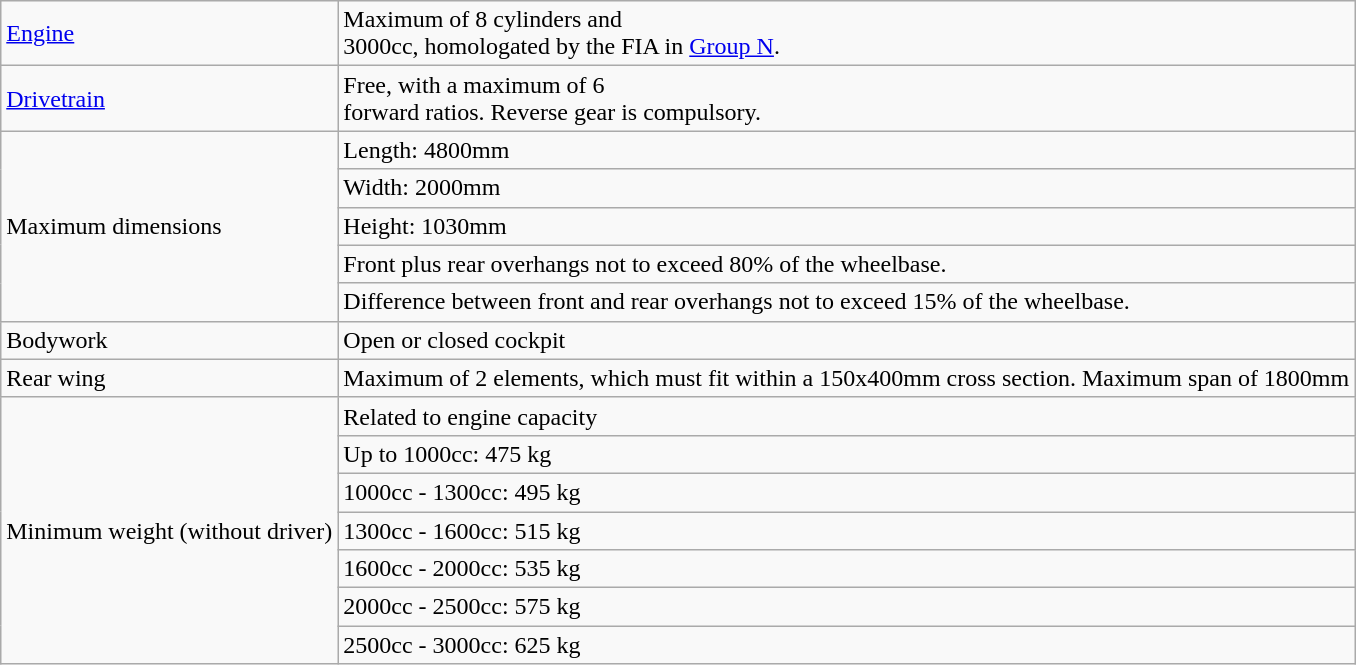<table class="wikitable">
<tr>
<td><a href='#'>Engine</a></td>
<td>Maximum of 8 cylinders and<br>3000cc, homologated by the 
FIA in <a href='#'>Group N</a>.</td>
</tr>
<tr>
<td><a href='#'>Drivetrain</a></td>
<td>Free, with a maximum of 6<br>forward ratios. Reverse gear is 
compulsory.</td>
</tr>
<tr>
<td rowspan=5>Maximum dimensions</td>
<td>Length: 4800mm</td>
</tr>
<tr>
<td>Width: 2000mm</td>
</tr>
<tr>
<td>Height: 1030mm</td>
</tr>
<tr>
<td>Front plus rear overhangs not to exceed 80% of the wheelbase.</td>
</tr>
<tr>
<td>Difference between front and rear overhangs not to exceed 15% of the wheelbase.</td>
</tr>
<tr>
<td>Bodywork</td>
<td>Open or closed cockpit</td>
</tr>
<tr>
<td>Rear wing</td>
<td>Maximum of 2 elements, which must fit within a 150x400mm cross section. Maximum span of 1800mm</td>
</tr>
<tr>
<td rowspan=7>Minimum weight (without driver)</td>
<td>Related to engine capacity</td>
</tr>
<tr>
<td>Up to 1000cc: 475 kg</td>
</tr>
<tr>
<td>1000cc - 1300cc: 495 kg</td>
</tr>
<tr>
<td>1300cc - 1600cc: 515 kg</td>
</tr>
<tr>
<td>1600cc - 2000cc: 535 kg</td>
</tr>
<tr>
<td>2000cc - 2500cc: 575 kg</td>
</tr>
<tr>
<td>2500cc - 3000cc: 625 kg</td>
</tr>
</table>
